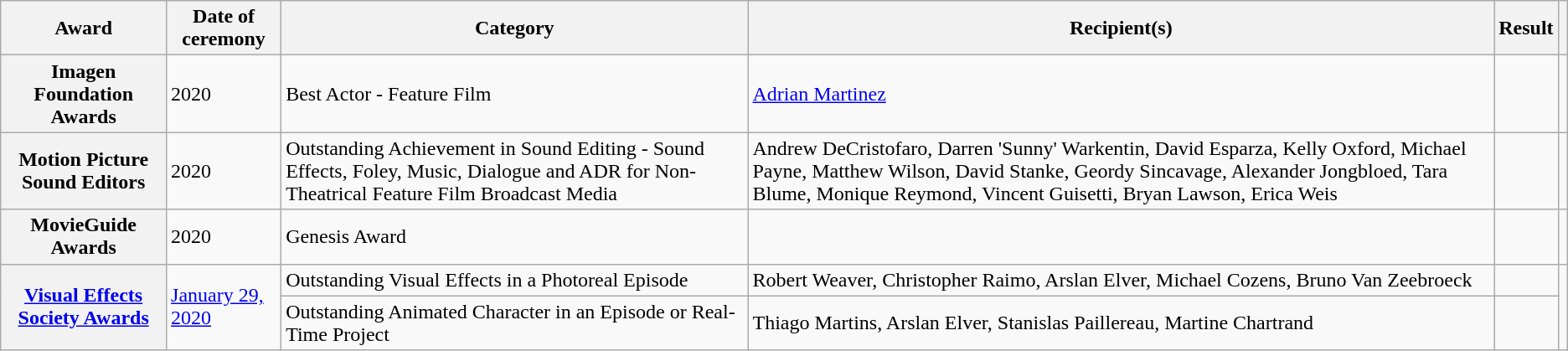<table class="wikitable plainrowheaders sortable">
<tr>
<th scope="col">Award</th>
<th scope="col">Date of ceremony</th>
<th scope="col">Category</th>
<th scope="col">Recipient(s)</th>
<th scope="col">Result</th>
<th scope="col" class="unsortable"></th>
</tr>
<tr>
<th scope="row">Imagen Foundation Awards</th>
<td>2020</td>
<td>Best Actor - Feature Film</td>
<td><a href='#'>Adrian Martinez</a></td>
<td></td>
<td></td>
</tr>
<tr>
<th scope="row">Motion Picture Sound Editors</th>
<td>2020</td>
<td>Outstanding Achievement in Sound Editing - Sound Effects, Foley, Music, Dialogue and ADR for Non-Theatrical Feature Film Broadcast Media</td>
<td>Andrew DeCristofaro, Darren 'Sunny' Warkentin, David Esparza, Kelly Oxford, Michael Payne, Matthew Wilson, David Stanke, Geordy Sincavage, Alexander Jongbloed, Tara Blume, Monique Reymond, Vincent Guisetti, Bryan Lawson, Erica Weis</td>
<td></td>
<td></td>
</tr>
<tr>
<th scope="row">MovieGuide Awards</th>
<td>2020</td>
<td>Genesis Award</td>
<td></td>
<td></td>
<td></td>
</tr>
<tr>
<th rowspan="2" scope="row"><a href='#'>Visual Effects Society Awards</a></th>
<td rowspan="2"><a href='#'>January 29, 2020</a></td>
<td>Outstanding Visual Effects in a Photoreal Episode</td>
<td>Robert Weaver, Christopher Raimo, Arslan Elver, Michael Cozens, Bruno Van Zeebroeck</td>
<td></td>
<td rowspan="2" style="text-align:center;"></td>
</tr>
<tr>
<td>Outstanding Animated Character in an Episode or Real-Time Project</td>
<td>Thiago Martins, Arslan Elver, Stanislas Paillereau, Martine Chartrand </td>
<td></td>
</tr>
</table>
